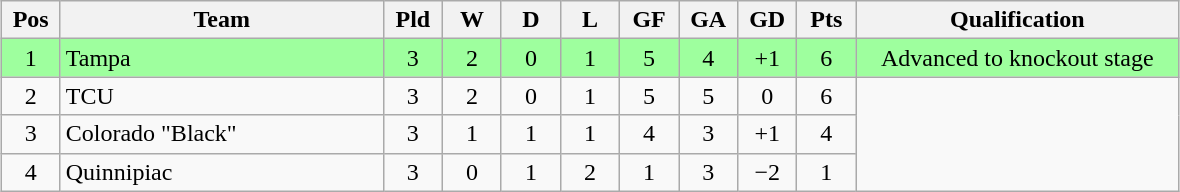<table class="wikitable" style="text-align:center; margin: 1em auto">
<tr>
<th style="width:2em">Pos</th>
<th style="width:13em">Team</th>
<th style="width:2em">Pld</th>
<th style="width:2em">W</th>
<th style="width:2em">D</th>
<th style="width:2em">L</th>
<th style="width:2em">GF</th>
<th style="width:2em">GA</th>
<th style="width:2em">GD</th>
<th style="width:2em">Pts</th>
<th style="width:13em">Qualification</th>
</tr>
<tr bgcolor="#9eff9e">
<td>1</td>
<td style="text-align:left">Tampa</td>
<td>3</td>
<td>2</td>
<td>0</td>
<td>1</td>
<td>5</td>
<td>4</td>
<td>+1</td>
<td>6</td>
<td>Advanced to knockout stage</td>
</tr>
<tr>
<td>2</td>
<td style="text-align:left">TCU</td>
<td>3</td>
<td>2</td>
<td>0</td>
<td>1</td>
<td>5</td>
<td>5</td>
<td>0</td>
<td>6</td>
<td rowspan="3"></td>
</tr>
<tr>
<td>3</td>
<td style="text-align:left">Colorado "Black"</td>
<td>3</td>
<td>1</td>
<td>1</td>
<td>1</td>
<td>4</td>
<td>3</td>
<td>+1</td>
<td>4</td>
</tr>
<tr>
<td>4</td>
<td style="text-align:left">Quinnipiac</td>
<td>3</td>
<td>0</td>
<td>1</td>
<td>2</td>
<td>1</td>
<td>3</td>
<td>−2</td>
<td>1</td>
</tr>
</table>
